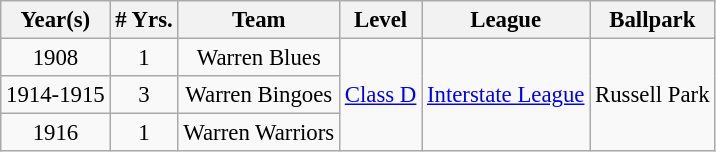<table class="wikitable" style="text-align:center; font-size: 95%;">
<tr>
<th>Year(s)</th>
<th># Yrs.</th>
<th>Team</th>
<th>Level</th>
<th>League</th>
<th>Ballpark</th>
</tr>
<tr>
<td>1908</td>
<td>1</td>
<td>Warren Blues</td>
<td rowspan=3><a href='#'>Class D</a></td>
<td rowspan=3><a href='#'>Interstate League</a></td>
<td rowspan=3>Russell Park</td>
</tr>
<tr>
<td>1914-1915</td>
<td>3</td>
<td>Warren Bingoes</td>
</tr>
<tr>
<td>1916</td>
<td>1</td>
<td>Warren Warriors</td>
</tr>
</table>
